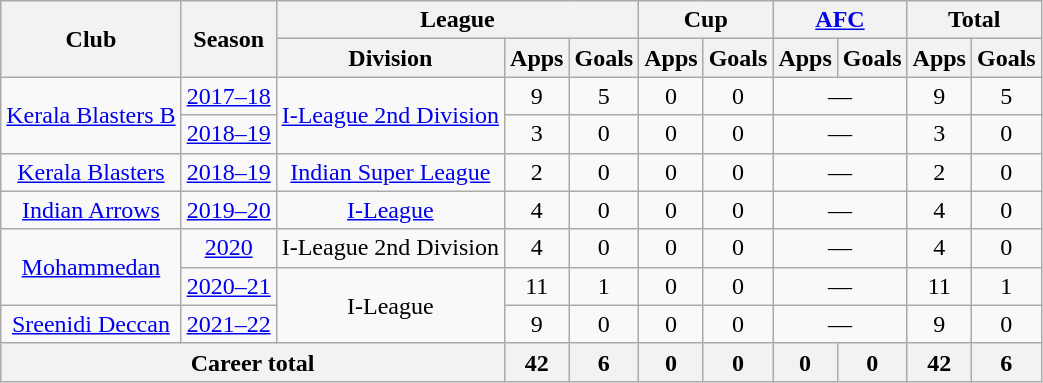<table class="wikitable" style="text-align: center;">
<tr>
<th rowspan="2">Club</th>
<th rowspan="2">Season</th>
<th colspan="3">League</th>
<th colspan="2">Cup</th>
<th colspan="2"><a href='#'>AFC</a></th>
<th colspan="2">Total</th>
</tr>
<tr>
<th>Division</th>
<th>Apps</th>
<th>Goals</th>
<th>Apps</th>
<th>Goals</th>
<th>Apps</th>
<th>Goals</th>
<th>Apps</th>
<th>Goals</th>
</tr>
<tr>
<td rowspan="2"><a href='#'>Kerala Blasters B</a></td>
<td><a href='#'>2017–18</a></td>
<td rowspan="2"><a href='#'>I-League 2nd Division</a></td>
<td>9</td>
<td>5</td>
<td>0</td>
<td>0</td>
<td colspan="2">—</td>
<td>9</td>
<td>5</td>
</tr>
<tr>
<td><a href='#'>2018–19</a></td>
<td>3</td>
<td>0</td>
<td>0</td>
<td>0</td>
<td colspan="2">—</td>
<td>3</td>
<td>0</td>
</tr>
<tr>
<td rowspan="1"><a href='#'>Kerala Blasters</a></td>
<td><a href='#'>2018–19</a></td>
<td rowspan="1"><a href='#'>Indian Super League</a></td>
<td>2</td>
<td>0</td>
<td>0</td>
<td>0</td>
<td colspan="2">—</td>
<td>2</td>
<td>0</td>
</tr>
<tr>
<td rowspan="1"><a href='#'>Indian Arrows</a></td>
<td><a href='#'>2019–20</a></td>
<td rowpsan="1"><a href='#'>I-League</a></td>
<td>4</td>
<td>0</td>
<td>0</td>
<td>0</td>
<td colspan="2">—</td>
<td>4</td>
<td>0</td>
</tr>
<tr>
<td rowspan="2"><a href='#'>Mohammedan</a></td>
<td><a href='#'>2020</a></td>
<td rowspan="1">I-League 2nd Division</td>
<td>4</td>
<td>0</td>
<td>0</td>
<td>0</td>
<td colspan="2">—</td>
<td>4</td>
<td>0</td>
</tr>
<tr>
<td><a href='#'>2020–21</a></td>
<td rowspan="2">I-League</td>
<td>11</td>
<td>1</td>
<td>0</td>
<td>0</td>
<td colspan="2">—</td>
<td>11</td>
<td>1</td>
</tr>
<tr>
<td rowspan="1"><a href='#'>Sreenidi Deccan</a></td>
<td><a href='#'>2021–22</a></td>
<td>9</td>
<td>0</td>
<td>0</td>
<td>0</td>
<td colspan="2">—</td>
<td>9</td>
<td>0</td>
</tr>
<tr>
<th colspan="3">Career total</th>
<th>42</th>
<th>6</th>
<th>0</th>
<th>0</th>
<th>0</th>
<th>0</th>
<th>42</th>
<th>6</th>
</tr>
</table>
